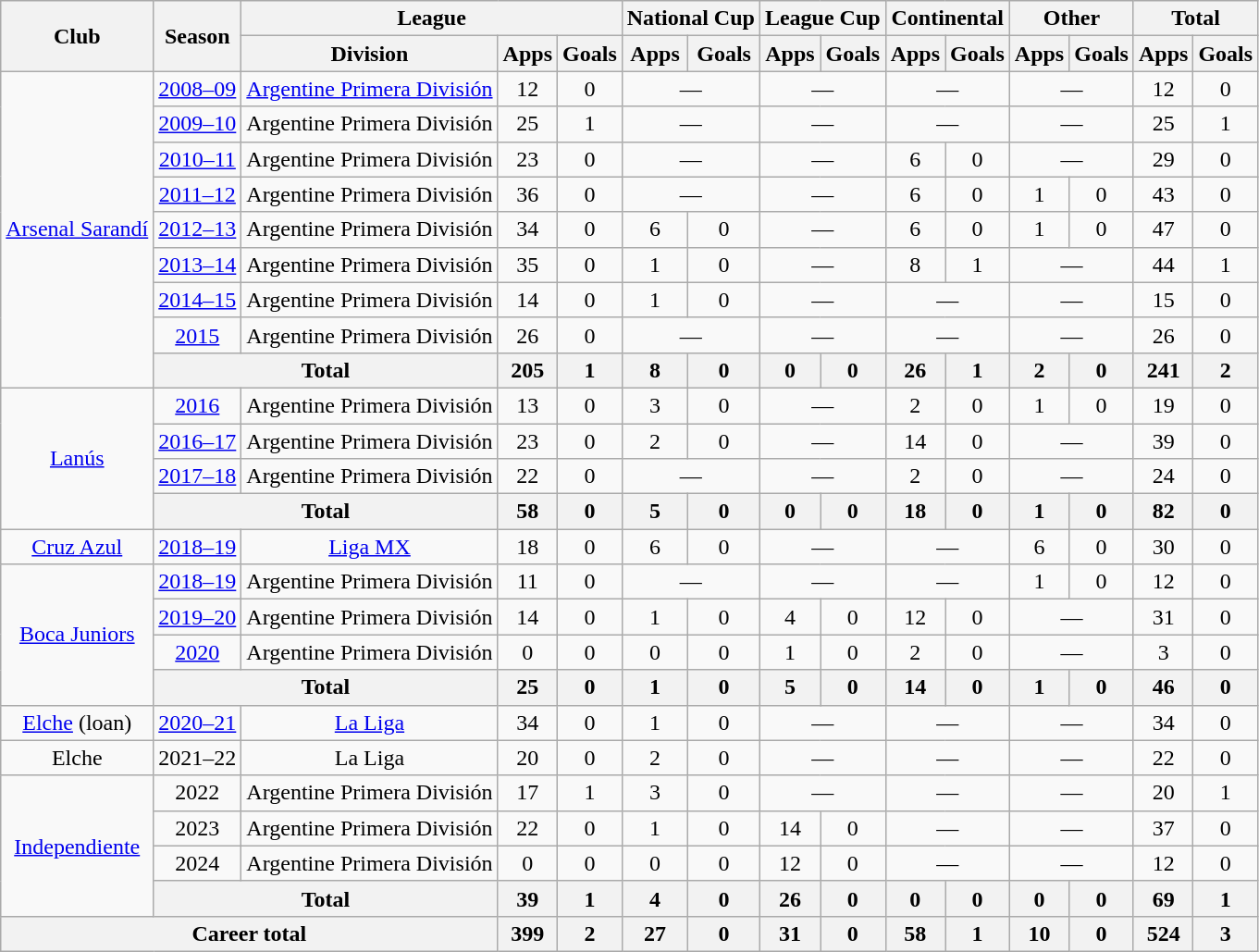<table class="wikitable" style="text-align:center">
<tr>
<th rowspan="2">Club</th>
<th rowspan="2">Season</th>
<th colspan="3">League</th>
<th colspan="2">National Cup</th>
<th colspan="2">League Cup</th>
<th colspan="2">Continental</th>
<th colspan="2">Other</th>
<th colspan="2">Total</th>
</tr>
<tr>
<th>Division</th>
<th>Apps</th>
<th>Goals</th>
<th>Apps</th>
<th>Goals</th>
<th>Apps</th>
<th>Goals</th>
<th>Apps</th>
<th>Goals</th>
<th>Apps</th>
<th>Goals</th>
<th>Apps</th>
<th>Goals</th>
</tr>
<tr>
<td rowspan="9"><a href='#'>Arsenal Sarandí</a></td>
<td><a href='#'>2008–09</a></td>
<td><a href='#'>Argentine Primera División</a></td>
<td>12</td>
<td>0</td>
<td colspan="2">—</td>
<td colspan="2">—</td>
<td colspan="2">—</td>
<td colspan="2">—</td>
<td>12</td>
<td>0</td>
</tr>
<tr>
<td><a href='#'>2009–10</a></td>
<td>Argentine Primera División</td>
<td>25</td>
<td>1</td>
<td colspan="2">—</td>
<td colspan="2">—</td>
<td colspan="2">—</td>
<td colspan="2">—</td>
<td>25</td>
<td>1</td>
</tr>
<tr>
<td><a href='#'>2010–11</a></td>
<td>Argentine Primera División</td>
<td>23</td>
<td>0</td>
<td colspan="2">—</td>
<td colspan="2">—</td>
<td>6</td>
<td>0</td>
<td colspan="2">—</td>
<td>29</td>
<td>0</td>
</tr>
<tr>
<td><a href='#'>2011–12</a></td>
<td>Argentine Primera División</td>
<td>36</td>
<td>0</td>
<td colspan="2">—</td>
<td colspan="2">—</td>
<td>6</td>
<td>0</td>
<td>1</td>
<td>0</td>
<td>43</td>
<td>0</td>
</tr>
<tr>
<td><a href='#'>2012–13</a></td>
<td>Argentine Primera División</td>
<td>34</td>
<td>0</td>
<td>6</td>
<td>0</td>
<td colspan="2">—</td>
<td>6</td>
<td>0</td>
<td>1</td>
<td>0</td>
<td>47</td>
<td>0</td>
</tr>
<tr>
<td><a href='#'>2013–14</a></td>
<td>Argentine Primera División</td>
<td>35</td>
<td>0</td>
<td>1</td>
<td>0</td>
<td colspan="2">—</td>
<td>8</td>
<td>1</td>
<td colspan="2">—</td>
<td>44</td>
<td>1</td>
</tr>
<tr>
<td><a href='#'>2014–15</a></td>
<td>Argentine Primera División</td>
<td>14</td>
<td>0</td>
<td>1</td>
<td>0</td>
<td colspan="2">—</td>
<td colspan="2">—</td>
<td colspan="2">—</td>
<td>15</td>
<td>0</td>
</tr>
<tr>
<td><a href='#'>2015</a></td>
<td>Argentine Primera División</td>
<td>26</td>
<td>0</td>
<td colspan="2">—</td>
<td colspan="2">—</td>
<td colspan="2">—</td>
<td colspan="2">—</td>
<td>26</td>
<td>0</td>
</tr>
<tr>
<th colspan="2">Total</th>
<th>205</th>
<th>1</th>
<th>8</th>
<th>0</th>
<th>0</th>
<th>0</th>
<th>26</th>
<th>1</th>
<th>2</th>
<th>0</th>
<th>241</th>
<th>2</th>
</tr>
<tr>
<td rowspan="4"><a href='#'>Lanús</a></td>
<td><a href='#'>2016</a></td>
<td>Argentine Primera División</td>
<td>13</td>
<td>0</td>
<td>3</td>
<td>0</td>
<td colspan="2">—</td>
<td>2</td>
<td>0</td>
<td>1</td>
<td>0</td>
<td>19</td>
<td>0</td>
</tr>
<tr>
<td><a href='#'>2016–17</a></td>
<td>Argentine Primera División</td>
<td>23</td>
<td>0</td>
<td>2</td>
<td>0</td>
<td colspan="2">—</td>
<td>14</td>
<td>0</td>
<td colspan="2">—</td>
<td>39</td>
<td>0</td>
</tr>
<tr>
<td><a href='#'>2017–18</a></td>
<td>Argentine Primera División</td>
<td>22</td>
<td>0</td>
<td colspan="2">—</td>
<td colspan="2">—</td>
<td>2</td>
<td>0</td>
<td colspan="2">—</td>
<td>24</td>
<td>0</td>
</tr>
<tr>
<th colspan="2">Total</th>
<th>58</th>
<th>0</th>
<th>5</th>
<th>0</th>
<th>0</th>
<th>0</th>
<th>18</th>
<th>0</th>
<th>1</th>
<th>0</th>
<th>82</th>
<th>0</th>
</tr>
<tr>
<td><a href='#'>Cruz Azul</a></td>
<td><a href='#'>2018–19</a></td>
<td><a href='#'>Liga MX</a></td>
<td>18</td>
<td>0</td>
<td>6</td>
<td>0</td>
<td colspan="2">—</td>
<td colspan="2">—</td>
<td>6</td>
<td>0</td>
<td>30</td>
<td>0</td>
</tr>
<tr>
<td rowspan="4"><a href='#'>Boca Juniors</a></td>
<td><a href='#'>2018–19</a></td>
<td>Argentine Primera División</td>
<td>11</td>
<td>0</td>
<td colspan="2">—</td>
<td colspan="2">—</td>
<td colspan="2">—</td>
<td>1</td>
<td>0</td>
<td>12</td>
<td>0</td>
</tr>
<tr>
<td><a href='#'>2019–20</a></td>
<td>Argentine Primera División</td>
<td>14</td>
<td>0</td>
<td>1</td>
<td>0</td>
<td>4</td>
<td>0</td>
<td>12</td>
<td>0</td>
<td colspan="2">—</td>
<td>31</td>
<td>0</td>
</tr>
<tr>
<td><a href='#'>2020</a></td>
<td>Argentine Primera División</td>
<td>0</td>
<td>0</td>
<td>0</td>
<td>0</td>
<td>1</td>
<td>0</td>
<td>2</td>
<td>0</td>
<td colspan="2">—</td>
<td>3</td>
<td>0</td>
</tr>
<tr>
<th colspan="2">Total</th>
<th>25</th>
<th>0</th>
<th>1</th>
<th>0</th>
<th>5</th>
<th>0</th>
<th>14</th>
<th>0</th>
<th>1</th>
<th>0</th>
<th>46</th>
<th>0</th>
</tr>
<tr>
<td><a href='#'>Elche</a> (loan)</td>
<td><a href='#'>2020–21</a></td>
<td><a href='#'>La Liga</a></td>
<td>34</td>
<td>0</td>
<td>1</td>
<td>0</td>
<td colspan="2">—</td>
<td colspan="2">—</td>
<td colspan="2">—</td>
<td>34</td>
<td>0</td>
</tr>
<tr>
<td>Elche</td>
<td>2021–22</td>
<td>La Liga</td>
<td>20</td>
<td>0</td>
<td>2</td>
<td>0</td>
<td colspan="2">—</td>
<td colspan="2">—</td>
<td colspan="2">—</td>
<td>22</td>
<td>0</td>
</tr>
<tr>
<td rowspan="4"><a href='#'>Independiente</a></td>
<td>2022</td>
<td>Argentine Primera División</td>
<td>17</td>
<td>1</td>
<td>3</td>
<td>0</td>
<td colspan="2">—</td>
<td colspan="2">—</td>
<td colspan="2">—</td>
<td>20</td>
<td>1</td>
</tr>
<tr>
<td>2023</td>
<td>Argentine Primera División</td>
<td>22</td>
<td>0</td>
<td>1</td>
<td>0</td>
<td>14</td>
<td>0</td>
<td colspan="2">—</td>
<td colspan="2">—</td>
<td>37</td>
<td>0</td>
</tr>
<tr>
<td>2024</td>
<td>Argentine Primera División</td>
<td>0</td>
<td>0</td>
<td>0</td>
<td>0</td>
<td>12</td>
<td>0</td>
<td colspan="2">—</td>
<td colspan="2">—</td>
<td>12</td>
<td>0</td>
</tr>
<tr>
<th colspan="2">Total</th>
<th>39</th>
<th>1</th>
<th>4</th>
<th>0</th>
<th>26</th>
<th>0</th>
<th>0</th>
<th>0</th>
<th>0</th>
<th>0</th>
<th>69</th>
<th>1</th>
</tr>
<tr>
<th colspan="3">Career total</th>
<th>399</th>
<th>2</th>
<th>27</th>
<th>0</th>
<th>31</th>
<th>0</th>
<th>58</th>
<th>1</th>
<th>10</th>
<th>0</th>
<th>524</th>
<th>3</th>
</tr>
</table>
